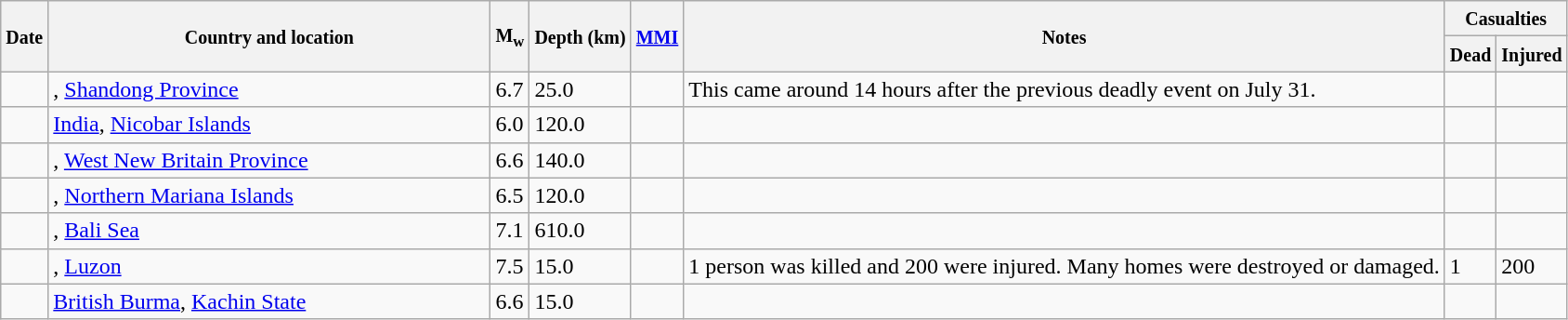<table class="wikitable sortable sort-under" style="border:1px black; margin-left:1em;">
<tr>
<th rowspan="2"><small>Date</small></th>
<th rowspan="2" style="width: 310px"><small>Country and location</small></th>
<th rowspan="2"><small>M<sub>w</sub></small></th>
<th rowspan="2"><small>Depth (km)</small></th>
<th rowspan="2"><small><a href='#'>MMI</a></small></th>
<th rowspan="2" class="unsortable"><small>Notes</small></th>
<th colspan="2"><small>Casualties</small></th>
</tr>
<tr>
<th><small>Dead</small></th>
<th><small>Injured</small></th>
</tr>
<tr>
<td></td>
<td>, <a href='#'>Shandong Province</a></td>
<td>6.7</td>
<td>25.0</td>
<td></td>
<td>This came around 14 hours after the previous deadly event on July 31.</td>
<td></td>
<td></td>
</tr>
<tr>
<td></td>
<td> <a href='#'>India</a>, <a href='#'>Nicobar Islands</a></td>
<td>6.0</td>
<td>120.0</td>
<td></td>
<td></td>
<td></td>
<td></td>
</tr>
<tr>
<td></td>
<td>, <a href='#'>West New Britain Province</a></td>
<td>6.6</td>
<td>140.0</td>
<td></td>
<td></td>
<td></td>
<td></td>
</tr>
<tr>
<td></td>
<td>, <a href='#'>Northern Mariana Islands</a></td>
<td>6.5</td>
<td>120.0</td>
<td></td>
<td></td>
<td></td>
<td></td>
</tr>
<tr>
<td></td>
<td>, <a href='#'>Bali Sea</a></td>
<td>7.1</td>
<td>610.0</td>
<td></td>
<td></td>
<td></td>
<td></td>
</tr>
<tr>
<td></td>
<td>, <a href='#'>Luzon</a></td>
<td>7.5</td>
<td>15.0</td>
<td></td>
<td>1 person was killed and 200 were injured. Many homes were destroyed or damaged.</td>
<td>1</td>
<td>200</td>
</tr>
<tr>
<td></td>
<td> <a href='#'>British Burma</a>, <a href='#'>Kachin State</a></td>
<td>6.6</td>
<td>15.0</td>
<td></td>
<td></td>
<td></td>
<td></td>
</tr>
</table>
